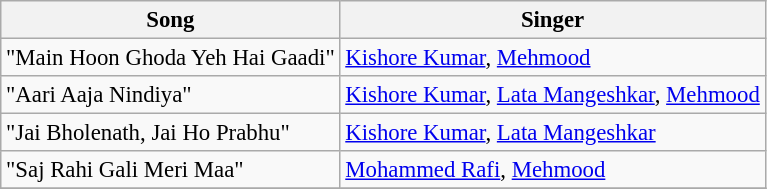<table class="wikitable" style="font-size:95%;">
<tr>
<th>Song</th>
<th>Singer</th>
</tr>
<tr>
<td>"Main Hoon Ghoda Yeh Hai Gaadi"</td>
<td><a href='#'>Kishore Kumar</a>, <a href='#'>Mehmood</a></td>
</tr>
<tr>
<td>"Aari Aaja Nindiya"</td>
<td><a href='#'>Kishore Kumar</a>, <a href='#'>Lata Mangeshkar</a>, <a href='#'>Mehmood</a></td>
</tr>
<tr>
<td>"Jai Bholenath, Jai Ho Prabhu"</td>
<td><a href='#'>Kishore Kumar</a>, <a href='#'>Lata Mangeshkar</a></td>
</tr>
<tr>
<td>"Saj Rahi Gali Meri Maa"</td>
<td><a href='#'>Mohammed Rafi</a>, <a href='#'>Mehmood</a></td>
</tr>
<tr>
</tr>
</table>
